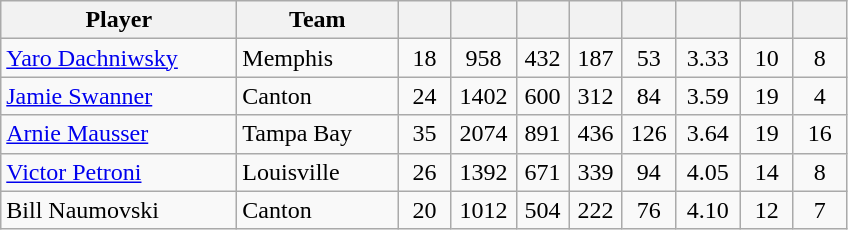<table class="wikitable">
<tr>
<th width=150>Player</th>
<th width=100>Team</th>
<th width=28></th>
<th width=36></th>
<th width=28></th>
<th width=28></th>
<th width=28></th>
<th width=36></th>
<th width=28></th>
<th width=28></th>
</tr>
<tr align=center>
<td align=left><a href='#'>Yaro Dachniwsky</a></td>
<td align=left>Memphis</td>
<td>18</td>
<td>958</td>
<td>432</td>
<td>187</td>
<td>53</td>
<td>3.33</td>
<td>10</td>
<td>8</td>
</tr>
<tr align=center>
<td align=left><a href='#'>Jamie Swanner</a></td>
<td align=left>Canton</td>
<td>24</td>
<td>1402</td>
<td>600</td>
<td>312</td>
<td>84</td>
<td>3.59</td>
<td>19</td>
<td>4</td>
</tr>
<tr align=center>
<td align=left><a href='#'>Arnie Mausser</a></td>
<td align=left>Tampa Bay</td>
<td>35</td>
<td>2074</td>
<td>891</td>
<td>436</td>
<td>126</td>
<td>3.64</td>
<td>19</td>
<td>16</td>
</tr>
<tr align=center>
<td align=left><a href='#'>Victor Petroni</a></td>
<td align=left>Louisville</td>
<td>26</td>
<td>1392</td>
<td>671</td>
<td>339</td>
<td>94</td>
<td>4.05</td>
<td>14</td>
<td>8</td>
</tr>
<tr align=center>
<td align=left>Bill Naumovski</td>
<td align=left>Canton</td>
<td>20</td>
<td>1012</td>
<td>504</td>
<td>222</td>
<td>76</td>
<td>4.10</td>
<td>12</td>
<td>7</td>
</tr>
</table>
